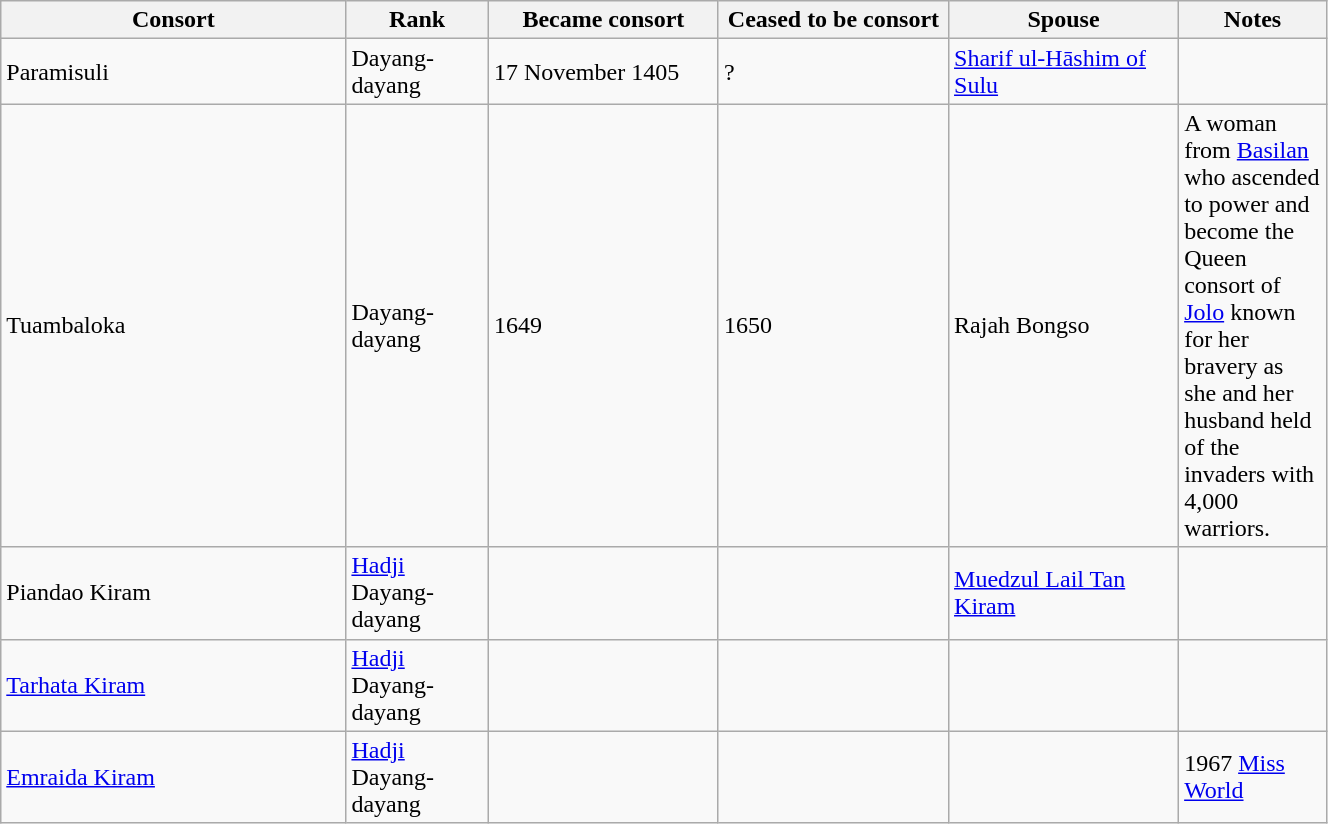<table style="width:70%;" class="wikitable">
<tr>
<th style="width:15%;">Consort</th>
<th style="width:5%;">Rank</th>
<th style="width:10%;">Became consort</th>
<th style="width:10%;">Ceased to be consort</th>
<th style="width:10%;">Spouse</th>
<th style="width:5%;">Notes</th>
</tr>
<tr>
<td>Paramisuli</td>
<td>Dayang-dayang</td>
<td> 17 November 1405</td>
<td>?</td>
<td><a href='#'>Sharif ul-Hāshim of Sulu</a></td>
<td></td>
</tr>
<tr>
<td>Tuambaloka</td>
<td>Dayang-dayang</td>
<td>1649</td>
<td>1650</td>
<td>Rajah Bongso</td>
<td>A woman from <a href='#'>Basilan</a> who ascended to power and become the Queen consort of <a href='#'>Jolo</a> known for her bravery as she and her husband held of the invaders with 4,000 warriors.</td>
</tr>
<tr>
<td>Piandao Kiram</td>
<td><a href='#'>Hadji</a> Dayang-dayang</td>
<td></td>
<td></td>
<td><a href='#'>Muedzul Lail Tan Kiram</a></td>
<td></td>
</tr>
<tr>
<td><a href='#'>Tarhata Kiram</a></td>
<td><a href='#'>Hadji</a> Dayang-dayang</td>
<td></td>
<td></td>
<td></td>
<td></td>
</tr>
<tr>
<td><a href='#'>Emraida Kiram</a></td>
<td><a href='#'>Hadji</a> Dayang-dayang</td>
<td></td>
<td></td>
<td></td>
<td>1967 <a href='#'>Miss World</a></td>
</tr>
</table>
